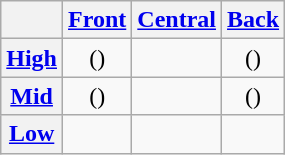<table class="wikitable" style="text-align:center">
<tr>
<th></th>
<th><a href='#'>Front</a></th>
<th><a href='#'>Central</a></th>
<th><a href='#'>Back</a></th>
</tr>
<tr>
<th><a href='#'>High</a></th>
<td>()</td>
<td></td>
<td>()</td>
</tr>
<tr>
<th><a href='#'>Mid</a></th>
<td>()</td>
<td></td>
<td>()</td>
</tr>
<tr>
<th><a href='#'>Low</a></th>
<td></td>
<td></td>
<td></td>
</tr>
</table>
